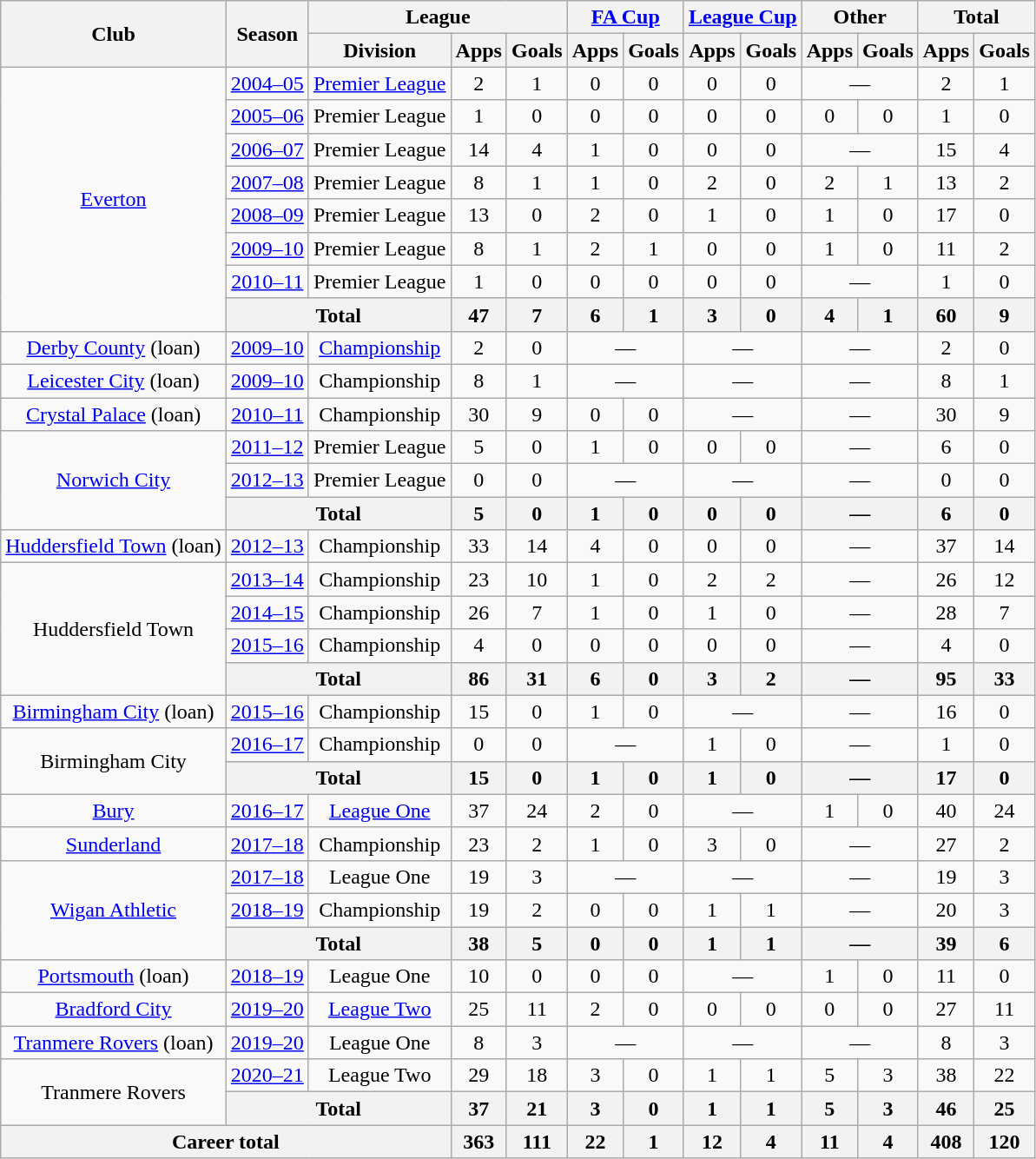<table class=wikitable style="text-align:center;">
<tr>
<th rowspan=2>Club</th>
<th rowspan=2>Season</th>
<th colspan=3>League</th>
<th colspan=2><a href='#'>FA Cup</a></th>
<th colspan=2><a href='#'>League Cup</a></th>
<th colspan=2>Other</th>
<th colspan=2>Total</th>
</tr>
<tr>
<th>Division</th>
<th>Apps</th>
<th>Goals</th>
<th>Apps</th>
<th>Goals</th>
<th>Apps</th>
<th>Goals</th>
<th>Apps</th>
<th>Goals</th>
<th>Apps</th>
<th>Goals</th>
</tr>
<tr>
<td rowspan=8><a href='#'>Everton</a></td>
<td><a href='#'>2004–05</a></td>
<td><a href='#'>Premier League</a></td>
<td>2</td>
<td>1</td>
<td>0</td>
<td>0</td>
<td>0</td>
<td>0</td>
<td colspan=2>—</td>
<td>2</td>
<td>1</td>
</tr>
<tr>
<td><a href='#'>2005–06</a></td>
<td>Premier League</td>
<td>1</td>
<td>0</td>
<td>0</td>
<td>0</td>
<td>0</td>
<td>0</td>
<td>0</td>
<td>0</td>
<td>1</td>
<td>0</td>
</tr>
<tr>
<td><a href='#'>2006–07</a></td>
<td>Premier League</td>
<td>14</td>
<td>4</td>
<td>1</td>
<td>0</td>
<td>0</td>
<td>0</td>
<td colspan=2>—</td>
<td>15</td>
<td>4</td>
</tr>
<tr>
<td><a href='#'>2007–08</a></td>
<td>Premier League</td>
<td>8</td>
<td>1</td>
<td>1</td>
<td>0</td>
<td>2</td>
<td>0</td>
<td>2</td>
<td>1</td>
<td>13</td>
<td>2</td>
</tr>
<tr>
<td><a href='#'>2008–09</a></td>
<td>Premier League</td>
<td>13</td>
<td>0</td>
<td>2</td>
<td>0</td>
<td>1</td>
<td>0</td>
<td>1</td>
<td>0</td>
<td>17</td>
<td>0</td>
</tr>
<tr>
<td><a href='#'>2009–10</a></td>
<td>Premier League</td>
<td>8</td>
<td>1</td>
<td>2</td>
<td>1</td>
<td>0</td>
<td>0</td>
<td>1</td>
<td>0</td>
<td>11</td>
<td>2</td>
</tr>
<tr>
<td><a href='#'>2010–11</a></td>
<td>Premier League</td>
<td>1</td>
<td>0</td>
<td>0</td>
<td>0</td>
<td>0</td>
<td>0</td>
<td colspan=2>—</td>
<td>1</td>
<td>0</td>
</tr>
<tr>
<th colspan=2>Total</th>
<th>47</th>
<th>7</th>
<th>6</th>
<th>1</th>
<th>3</th>
<th>0</th>
<th>4</th>
<th>1</th>
<th>60</th>
<th>9</th>
</tr>
<tr>
<td><a href='#'>Derby County</a> (loan)</td>
<td><a href='#'>2009–10</a></td>
<td><a href='#'>Championship</a></td>
<td>2</td>
<td>0</td>
<td colspan=2>—</td>
<td colspan=2>—</td>
<td colspan=2>—</td>
<td>2</td>
<td>0</td>
</tr>
<tr>
<td><a href='#'>Leicester City</a> (loan)</td>
<td><a href='#'>2009–10</a></td>
<td>Championship</td>
<td>8</td>
<td>1</td>
<td colspan=2>—</td>
<td colspan=2>—</td>
<td colspan=2>—</td>
<td>8</td>
<td>1</td>
</tr>
<tr>
<td><a href='#'>Crystal Palace</a> (loan)</td>
<td><a href='#'>2010–11</a></td>
<td>Championship</td>
<td>30</td>
<td>9</td>
<td>0</td>
<td>0</td>
<td colspan=2>—</td>
<td colspan=2>—</td>
<td>30</td>
<td>9</td>
</tr>
<tr>
<td rowspan=3><a href='#'>Norwich City</a></td>
<td><a href='#'>2011–12</a></td>
<td>Premier League</td>
<td>5</td>
<td>0</td>
<td>1</td>
<td>0</td>
<td>0</td>
<td>0</td>
<td colspan=2>—</td>
<td>6</td>
<td>0</td>
</tr>
<tr>
<td><a href='#'>2012–13</a></td>
<td>Premier League</td>
<td>0</td>
<td>0</td>
<td colspan=2>—</td>
<td colspan=2>—</td>
<td colspan=2>—</td>
<td>0</td>
<td>0</td>
</tr>
<tr>
<th colspan=2>Total</th>
<th>5</th>
<th>0</th>
<th>1</th>
<th>0</th>
<th>0</th>
<th>0</th>
<th colspan=2>—</th>
<th>6</th>
<th>0</th>
</tr>
<tr>
<td><a href='#'>Huddersfield Town</a> (loan)</td>
<td><a href='#'>2012–13</a></td>
<td>Championship</td>
<td>33</td>
<td>14</td>
<td>4</td>
<td>0</td>
<td>0</td>
<td>0</td>
<td colspan=2>—</td>
<td>37</td>
<td>14</td>
</tr>
<tr>
<td rowspan=4>Huddersfield Town</td>
<td><a href='#'>2013–14</a></td>
<td>Championship</td>
<td>23</td>
<td>10</td>
<td>1</td>
<td>0</td>
<td>2</td>
<td>2</td>
<td colspan=2>—</td>
<td>26</td>
<td>12</td>
</tr>
<tr>
<td><a href='#'>2014–15</a></td>
<td>Championship</td>
<td>26</td>
<td>7</td>
<td>1</td>
<td>0</td>
<td>1</td>
<td>0</td>
<td colspan=2>—</td>
<td>28</td>
<td>7</td>
</tr>
<tr>
<td><a href='#'>2015–16</a></td>
<td>Championship</td>
<td>4</td>
<td>0</td>
<td>0</td>
<td>0</td>
<td>0</td>
<td>0</td>
<td colspan=2>—</td>
<td>4</td>
<td>0</td>
</tr>
<tr>
<th colspan=2>Total</th>
<th>86</th>
<th>31</th>
<th>6</th>
<th>0</th>
<th>3</th>
<th>2</th>
<th colspan=2>—</th>
<th>95</th>
<th>33</th>
</tr>
<tr>
<td><a href='#'>Birmingham City</a> (loan)</td>
<td><a href='#'>2015–16</a></td>
<td>Championship</td>
<td>15</td>
<td>0</td>
<td>1</td>
<td>0</td>
<td colspan=2>—</td>
<td colspan=2>—</td>
<td>16</td>
<td>0</td>
</tr>
<tr>
<td rowspan=2>Birmingham City</td>
<td><a href='#'>2016–17</a></td>
<td>Championship</td>
<td>0</td>
<td>0</td>
<td colspan=2>—</td>
<td>1</td>
<td>0</td>
<td colspan=2>—</td>
<td>1</td>
<td>0</td>
</tr>
<tr>
<th colspan=2>Total</th>
<th>15</th>
<th>0</th>
<th>1</th>
<th>0</th>
<th>1</th>
<th>0</th>
<th colspan=2>—</th>
<th>17</th>
<th>0</th>
</tr>
<tr>
<td><a href='#'>Bury</a></td>
<td><a href='#'>2016–17</a></td>
<td><a href='#'>League One</a></td>
<td>37</td>
<td>24</td>
<td>2</td>
<td>0</td>
<td colspan=2>—</td>
<td>1</td>
<td>0</td>
<td>40</td>
<td>24</td>
</tr>
<tr>
<td><a href='#'>Sunderland</a></td>
<td><a href='#'>2017–18</a></td>
<td>Championship</td>
<td>23</td>
<td>2</td>
<td>1</td>
<td>0</td>
<td>3</td>
<td>0</td>
<td colspan=2>—</td>
<td>27</td>
<td>2</td>
</tr>
<tr>
<td rowspan=3><a href='#'>Wigan Athletic</a></td>
<td><a href='#'>2017–18</a></td>
<td>League One</td>
<td>19</td>
<td>3</td>
<td colspan=2>—</td>
<td colspan=2>—</td>
<td colspan=2>—</td>
<td>19</td>
<td>3</td>
</tr>
<tr>
<td><a href='#'>2018–19</a></td>
<td>Championship</td>
<td>19</td>
<td>2</td>
<td>0</td>
<td>0</td>
<td>1</td>
<td>1</td>
<td colspan=2>—</td>
<td>20</td>
<td>3</td>
</tr>
<tr>
<th colspan=2>Total</th>
<th>38</th>
<th>5</th>
<th>0</th>
<th>0</th>
<th>1</th>
<th>1</th>
<th colspan=2>—</th>
<th>39</th>
<th>6</th>
</tr>
<tr>
<td><a href='#'>Portsmouth</a> (loan)</td>
<td><a href='#'>2018–19</a></td>
<td>League One</td>
<td>10</td>
<td>0</td>
<td>0</td>
<td>0</td>
<td colspan=2>—</td>
<td>1</td>
<td>0</td>
<td>11</td>
<td>0</td>
</tr>
<tr>
<td><a href='#'>Bradford City</a></td>
<td><a href='#'>2019–20</a></td>
<td><a href='#'>League Two</a></td>
<td>25</td>
<td>11</td>
<td>2</td>
<td>0</td>
<td>0</td>
<td>0</td>
<td>0</td>
<td>0</td>
<td>27</td>
<td>11</td>
</tr>
<tr>
<td><a href='#'>Tranmere Rovers</a> (loan)</td>
<td><a href='#'>2019–20</a></td>
<td>League One</td>
<td>8</td>
<td>3</td>
<td colspan=2>—</td>
<td colspan=2>—</td>
<td colspan=2>—</td>
<td>8</td>
<td>3</td>
</tr>
<tr>
<td rowspan=2>Tranmere Rovers</td>
<td><a href='#'>2020–21</a></td>
<td>League Two</td>
<td>29</td>
<td>18</td>
<td>3</td>
<td>0</td>
<td>1</td>
<td>1</td>
<td>5</td>
<td>3</td>
<td>38</td>
<td>22</td>
</tr>
<tr>
<th colspan=2>Total</th>
<th>37</th>
<th>21</th>
<th>3</th>
<th>0</th>
<th>1</th>
<th>1</th>
<th>5</th>
<th>3</th>
<th>46</th>
<th>25</th>
</tr>
<tr>
<th colspan=3>Career total</th>
<th>363</th>
<th>111</th>
<th>22</th>
<th>1</th>
<th>12</th>
<th>4</th>
<th>11</th>
<th>4</th>
<th>408</th>
<th>120</th>
</tr>
</table>
